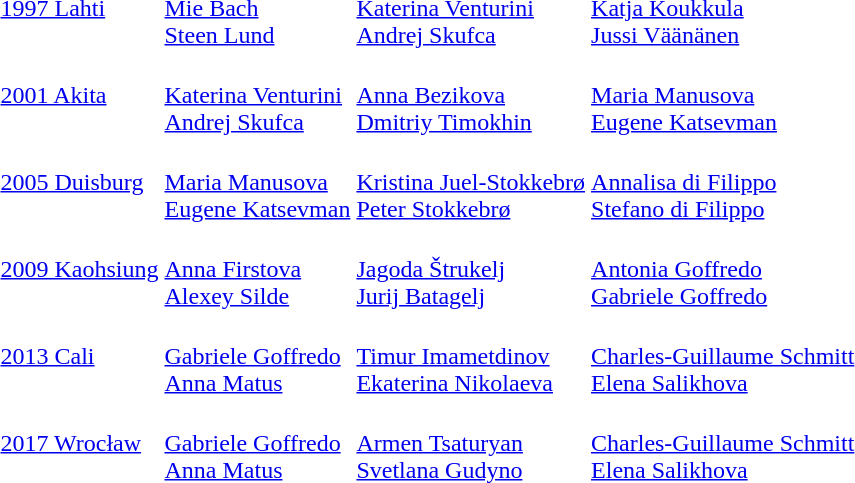<table>
<tr>
<td><a href='#'>1997 Lahti</a></td>
<td><br><a href='#'>Mie Bach</a><br><a href='#'>Steen Lund</a></td>
<td><br><a href='#'>Katerina Venturini</a><br><a href='#'>Andrej Skufca</a></td>
<td><br><a href='#'>Katja Koukkula</a><br><a href='#'>Jussi Väänänen</a></td>
</tr>
<tr>
<td><a href='#'>2001 Akita</a></td>
<td><br><a href='#'>Katerina Venturini</a><br><a href='#'>Andrej Skufca</a></td>
<td><br><a href='#'>Anna Bezikova</a><br><a href='#'>Dmitriy Timokhin</a></td>
<td><br><a href='#'>Maria Manusova</a><br><a href='#'>Eugene Katsevman</a></td>
</tr>
<tr>
<td><a href='#'>2005 Duisburg</a></td>
<td><br><a href='#'>Maria Manusova</a><br><a href='#'>Eugene Katsevman</a></td>
<td><br><a href='#'>Kristina Juel-Stokkebrø</a><br><a href='#'>Peter Stokkebrø</a></td>
<td><br><a href='#'>Annalisa di Filippo</a><br><a href='#'>Stefano di Filippo</a></td>
</tr>
<tr>
<td><a href='#'>2009 Kaohsiung</a></td>
<td><br><a href='#'>Anna Firstova</a><br><a href='#'>Alexey Silde</a></td>
<td><br><a href='#'>Jagoda Štrukelj</a><br><a href='#'>Jurij Batagelj</a></td>
<td><br><a href='#'>Antonia Goffredo</a><br><a href='#'>Gabriele Goffredo</a></td>
</tr>
<tr>
<td><a href='#'>2013 Cali</a></td>
<td><br><a href='#'>Gabriele Goffredo</a><br><a href='#'>Anna Matus</a></td>
<td><br><a href='#'>Timur Imametdinov</a><br><a href='#'>Ekaterina Nikolaeva</a></td>
<td><br><a href='#'>Charles-Guillaume Schmitt</a><br><a href='#'>Elena Salikhova</a></td>
</tr>
<tr>
<td><a href='#'>2017 Wrocław</a></td>
<td><br><a href='#'>Gabriele Goffredo</a><br><a href='#'>Anna Matus</a></td>
<td><br><a href='#'>Armen Tsaturyan</a><br><a href='#'>Svetlana Gudyno</a></td>
<td><br><a href='#'>Charles-Guillaume Schmitt</a><br><a href='#'>Elena Salikhova</a></td>
</tr>
</table>
